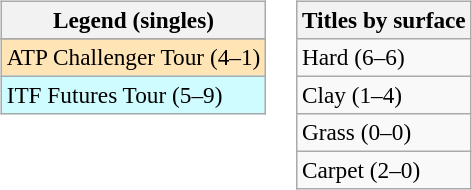<table>
<tr valign=top>
<td><br><table class=wikitable style=font-size:97%>
<tr>
<th>Legend (singles)</th>
</tr>
<tr bgcolor=e5d1cb>
</tr>
<tr bgcolor=moccasin>
<td>ATP Challenger Tour (4–1)</td>
</tr>
<tr bgcolor=cffcff>
<td>ITF Futures Tour (5–9)</td>
</tr>
</table>
</td>
<td><br><table class=wikitable style=font-size:97%>
<tr>
<th>Titles by surface</th>
</tr>
<tr>
<td>Hard (6–6)</td>
</tr>
<tr>
<td>Clay (1–4)</td>
</tr>
<tr>
<td>Grass (0–0)</td>
</tr>
<tr>
<td>Carpet (2–0)</td>
</tr>
</table>
</td>
</tr>
</table>
